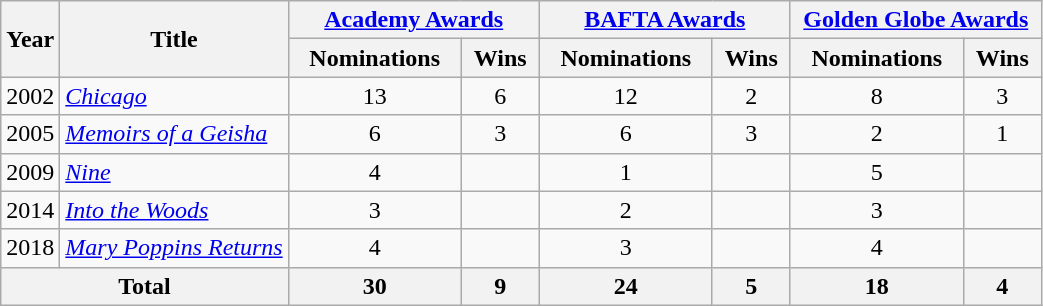<table class="wikitable">
<tr>
<th rowspan="2">Year</th>
<th rowspan="2">Title</th>
<th colspan="2" style="text-align:center;" width=160><a href='#'>Academy Awards</a></th>
<th colspan="2" style="text-align:center;" width=160><a href='#'>BAFTA Awards</a></th>
<th colspan="2" style="text-align:center;" width=160><a href='#'>Golden Globe Awards</a></th>
</tr>
<tr>
<th>Nominations</th>
<th>Wins</th>
<th>Nominations</th>
<th>Wins</th>
<th>Nominations</th>
<th>Wins</th>
</tr>
<tr>
<td>2002</td>
<td><em><a href='#'>Chicago</a></em></td>
<td align=center>13</td>
<td align=center>6</td>
<td align=center>12</td>
<td align=center>2</td>
<td align=center>8</td>
<td align=center>3</td>
</tr>
<tr>
<td>2005</td>
<td><em><a href='#'>Memoirs of a Geisha</a></em></td>
<td align=center>6</td>
<td align=center>3</td>
<td align=center>6</td>
<td align=center>3</td>
<td align=center>2</td>
<td align=center>1</td>
</tr>
<tr>
<td>2009</td>
<td><em><a href='#'>Nine</a></em></td>
<td align=center>4</td>
<td></td>
<td align=center>1</td>
<td></td>
<td align=center>5</td>
<td></td>
</tr>
<tr>
<td>2014</td>
<td><em><a href='#'>Into the Woods</a></em></td>
<td align=center>3</td>
<td></td>
<td align=center>2</td>
<td></td>
<td align=center>3</td>
<td></td>
</tr>
<tr>
<td>2018</td>
<td><em><a href='#'>Mary Poppins Returns</a></em></td>
<td align=center>4</td>
<td></td>
<td align=center>3</td>
<td></td>
<td align=center>4</td>
<td></td>
</tr>
<tr>
<th colspan="2">Total</th>
<th align=center>30</th>
<th align=center>9</th>
<th align=center>24</th>
<th align=center>5</th>
<th align=center>18</th>
<th align=center>4</th>
</tr>
</table>
